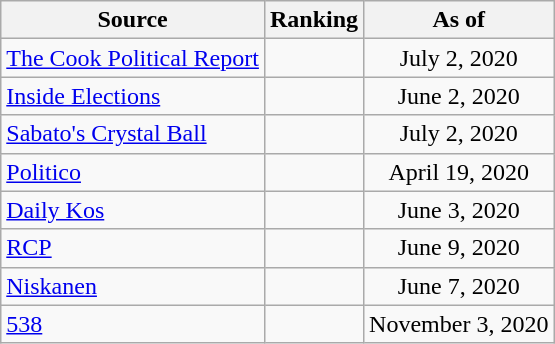<table class="wikitable" style="text-align:center">
<tr>
<th>Source</th>
<th>Ranking</th>
<th>As of</th>
</tr>
<tr>
<td align=left><a href='#'>The Cook Political Report</a></td>
<td></td>
<td>July 2, 2020</td>
</tr>
<tr>
<td align=left><a href='#'>Inside Elections</a></td>
<td></td>
<td>June 2, 2020</td>
</tr>
<tr>
<td align=left><a href='#'>Sabato's Crystal Ball</a></td>
<td></td>
<td>July 2, 2020</td>
</tr>
<tr>
<td align="left"><a href='#'>Politico</a></td>
<td></td>
<td>April 19, 2020</td>
</tr>
<tr>
<td align="left"><a href='#'>Daily Kos</a></td>
<td></td>
<td>June 3, 2020</td>
</tr>
<tr>
<td align="left"><a href='#'>RCP</a></td>
<td></td>
<td>June 9, 2020</td>
</tr>
<tr>
<td align="left"><a href='#'>Niskanen</a></td>
<td></td>
<td>June 7, 2020</td>
</tr>
<tr>
<td align="left"><a href='#'>538</a></td>
<td></td>
<td>November 3, 2020</td>
</tr>
</table>
